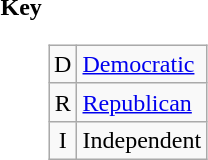<table>
<tr valign=top>
<th>Key</th>
<td><br><table class=wikitable>
<tr>
<td align=center >D</td>
<td><a href='#'>Democratic</a></td>
</tr>
<tr>
<td align=center >R</td>
<td><a href='#'>Republican</a></td>
</tr>
<tr>
<td align=center >I</td>
<td>Independent</td>
</tr>
</table>
</td>
</tr>
</table>
